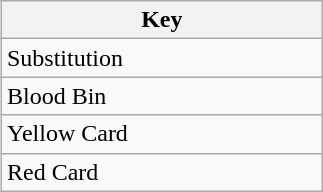<table class="wikitable" width=17% align=right>
<tr>
<th>Key</th>
</tr>
<tr>
<td>  Substitution</td>
</tr>
<tr>
<td> Blood Bin</td>
</tr>
<tr>
<td> Yellow Card</td>
</tr>
<tr>
<td> Red Card</td>
</tr>
</table>
